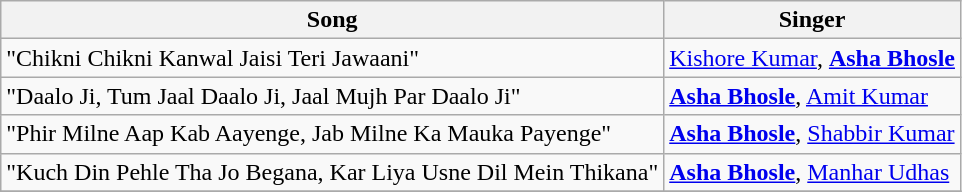<table class="wikitable">
<tr>
<th>Song</th>
<th>Singer</th>
</tr>
<tr>
<td>"Chikni Chikni Kanwal Jaisi Teri Jawaani"</td>
<td><a href='#'>Kishore Kumar</a>, <strong><a href='#'>Asha Bhosle</a></strong></td>
</tr>
<tr>
<td>"Daalo Ji, Tum Jaal Daalo Ji, Jaal Mujh Par Daalo Ji"</td>
<td><strong><a href='#'>Asha Bhosle</a></strong>, <a href='#'>Amit Kumar</a></td>
</tr>
<tr>
<td>"Phir Milne Aap Kab Aayenge, Jab Milne Ka Mauka Payenge"</td>
<td><strong><a href='#'>Asha Bhosle</a></strong>, <a href='#'>Shabbir Kumar</a></td>
</tr>
<tr>
<td>"Kuch Din Pehle Tha Jo Begana, Kar Liya Usne Dil Mein Thikana"</td>
<td><strong><a href='#'>Asha Bhosle</a></strong>, <a href='#'>Manhar Udhas</a></td>
</tr>
<tr>
</tr>
</table>
